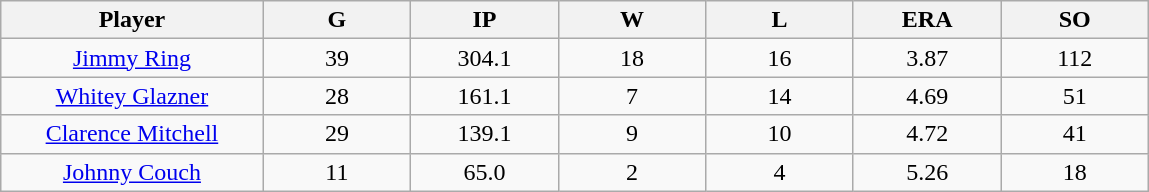<table class="wikitable sortable">
<tr>
<th bgcolor="#DDDDFF" width="16%">Player</th>
<th bgcolor="#DDDDFF" width="9%">G</th>
<th bgcolor="#DDDDFF" width="9%">IP</th>
<th bgcolor="#DDDDFF" width="9%">W</th>
<th bgcolor="#DDDDFF" width="9%">L</th>
<th bgcolor="#DDDDFF" width="9%">ERA</th>
<th bgcolor="#DDDDFF" width="9%">SO</th>
</tr>
<tr align="center">
<td><a href='#'>Jimmy Ring</a></td>
<td>39</td>
<td>304.1</td>
<td>18</td>
<td>16</td>
<td>3.87</td>
<td>112</td>
</tr>
<tr align=center>
<td><a href='#'>Whitey Glazner</a></td>
<td>28</td>
<td>161.1</td>
<td>7</td>
<td>14</td>
<td>4.69</td>
<td>51</td>
</tr>
<tr align=center>
<td><a href='#'>Clarence Mitchell</a></td>
<td>29</td>
<td>139.1</td>
<td>9</td>
<td>10</td>
<td>4.72</td>
<td>41</td>
</tr>
<tr align=center>
<td><a href='#'>Johnny Couch</a></td>
<td>11</td>
<td>65.0</td>
<td>2</td>
<td>4</td>
<td>5.26</td>
<td>18</td>
</tr>
</table>
